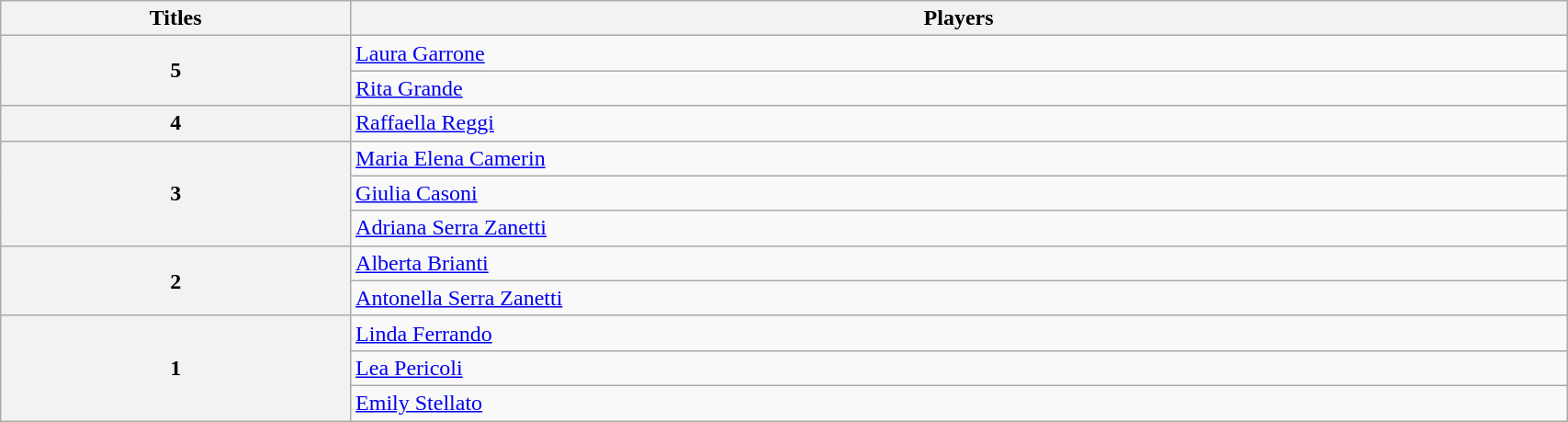<table class="wikitable" width=90% style="font-size:100%; text-align:left;">
<tr>
<th>Titles</th>
<th>Players</th>
</tr>
<tr>
<th rowspan=2>5</th>
<td><a href='#'>Laura Garrone</a></td>
</tr>
<tr>
<td><a href='#'>Rita Grande</a></td>
</tr>
<tr>
<th>4</th>
<td><a href='#'>Raffaella Reggi</a></td>
</tr>
<tr>
<th rowspan=3>3</th>
<td><a href='#'>Maria Elena Camerin</a></td>
</tr>
<tr>
<td><a href='#'>Giulia Casoni</a></td>
</tr>
<tr>
<td><a href='#'>Adriana Serra Zanetti</a></td>
</tr>
<tr>
<th rowspan=2>2</th>
<td><a href='#'>Alberta Brianti</a></td>
</tr>
<tr>
<td><a href='#'>Antonella Serra Zanetti</a></td>
</tr>
<tr>
<th rowspan=3>1</th>
<td><a href='#'>Linda Ferrando</a></td>
</tr>
<tr>
<td><a href='#'>Lea Pericoli</a></td>
</tr>
<tr>
<td><a href='#'>Emily Stellato</a></td>
</tr>
</table>
